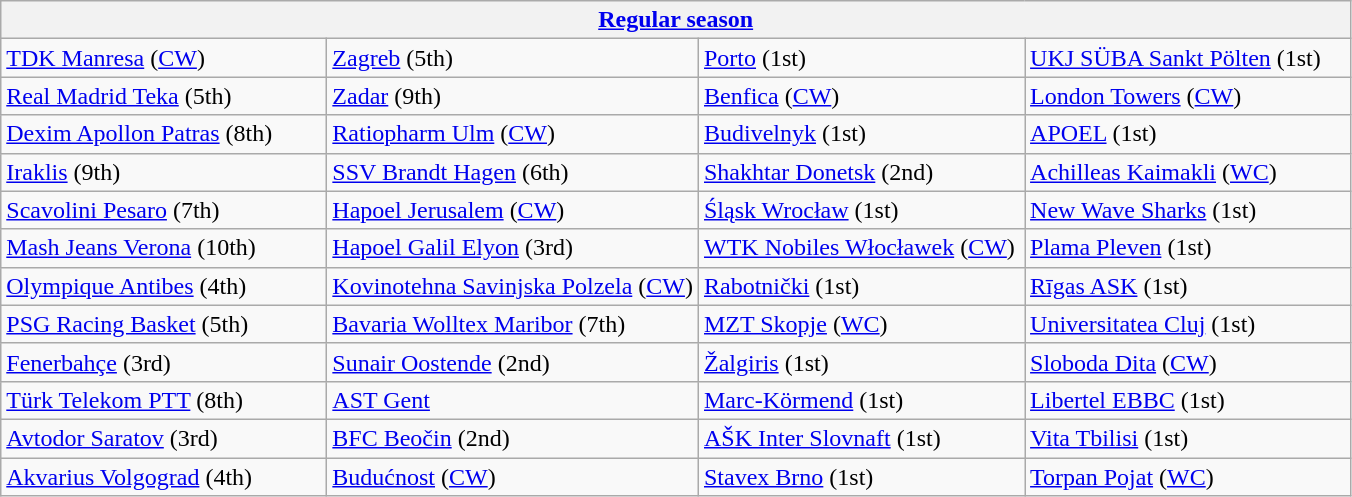<table class="wikitable" style="white-space: nowrap;">
<tr>
<th colspan=4><a href='#'>Regular season</a></th>
</tr>
<tr>
<td width=210> <a href='#'>TDK Manresa</a> (<a href='#'>CW</a>)</td>
<td width=210> <a href='#'>Zagreb</a> (5th)</td>
<td width=210> <a href='#'>Porto</a> (1st)</td>
<td width=210> <a href='#'>UKJ SÜBA Sankt Pölten</a> (1st)</td>
</tr>
<tr>
<td width=210> <a href='#'>Real Madrid Teka</a> (5th)</td>
<td width=210> <a href='#'>Zadar</a> (9th)</td>
<td width=210> <a href='#'>Benfica</a> (<a href='#'>CW</a>)</td>
<td width=210> <a href='#'>London Towers</a> (<a href='#'>CW</a>)</td>
</tr>
<tr>
<td width=210> <a href='#'>Dexim Apollon Patras</a> (8th)</td>
<td width=210> <a href='#'>Ratiopharm Ulm</a> (<a href='#'>CW</a>)</td>
<td width=210> <a href='#'>Budivelnyk</a> (1st)</td>
<td width=210> <a href='#'>APOEL</a> (1st)</td>
</tr>
<tr>
<td width=210> <a href='#'>Iraklis</a> (9th)</td>
<td width=210> <a href='#'>SSV Brandt Hagen</a> (6th)</td>
<td width=210> <a href='#'>Shakhtar Donetsk</a> (2nd)</td>
<td width=210> <a href='#'>Achilleas Kaimakli</a> (<a href='#'>WC</a>)</td>
</tr>
<tr>
<td width=210> <a href='#'>Scavolini Pesaro</a> (7th)</td>
<td width=210> <a href='#'>Hapoel Jerusalem</a> (<a href='#'>CW</a>)</td>
<td width=210> <a href='#'>Śląsk Wrocław</a> (1st)</td>
<td width=210> <a href='#'>New Wave Sharks</a> (1st)</td>
</tr>
<tr>
<td width=210> <a href='#'>Mash Jeans Verona</a> (10th)</td>
<td width=210> <a href='#'>Hapoel Galil Elyon</a> (3rd)</td>
<td width=210> <a href='#'>WTK Nobiles Włocławek</a> (<a href='#'>CW</a>)</td>
<td width=210> <a href='#'>Plama Pleven</a> (1st)</td>
</tr>
<tr>
<td width=210> <a href='#'>Olympique Antibes</a> (4th)</td>
<td width=210> <a href='#'>Kovinotehna Savinjska Polzela</a> (<a href='#'>CW</a>)</td>
<td width=210> <a href='#'>Rabotnički</a> (1st)</td>
<td width=210> <a href='#'>Rīgas ASK</a> (1st)</td>
</tr>
<tr>
<td width=210> <a href='#'>PSG Racing Basket</a> (5th)</td>
<td width=210> <a href='#'>Bavaria Wolltex Maribor</a> (7th)</td>
<td width=210> <a href='#'>MZT Skopje</a> (<a href='#'>WC</a>)</td>
<td width=210> <a href='#'>Universitatea Cluj</a> (1st)</td>
</tr>
<tr>
<td width=210> <a href='#'>Fenerbahçe</a> (3rd)</td>
<td width=210> <a href='#'>Sunair Oostende</a> (2nd)</td>
<td width=210> <a href='#'>Žalgiris</a> (1st)</td>
<td width=210> <a href='#'>Sloboda Dita</a> (<a href='#'>CW</a>)</td>
</tr>
<tr>
<td width=210> <a href='#'>Türk Telekom PTT</a> (8th)</td>
<td width=210> <a href='#'>AST Gent</a></td>
<td width=210> <a href='#'>Marc-Körmend</a> (1st)</td>
<td width=210> <a href='#'>Libertel EBBC</a> (1st)</td>
</tr>
<tr>
<td width=210> <a href='#'>Avtodor Saratov</a> (3rd)</td>
<td width=210> <a href='#'>BFC Beočin</a> (2nd)</td>
<td width=210> <a href='#'>AŠK Inter Slovnaft</a> (1st)</td>
<td width=210> <a href='#'>Vita Tbilisi</a> (1st)</td>
</tr>
<tr>
<td width=210> <a href='#'>Akvarius Volgograd</a> (4th)</td>
<td width=210> <a href='#'>Budućnost</a> (<a href='#'>CW</a>)</td>
<td width=210> <a href='#'>Stavex Brno</a> (1st)</td>
<td width=210> <a href='#'>Torpan Pojat</a> (<a href='#'>WC</a>)</td>
</tr>
</table>
